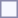<table style="border:1px solid #8888aa; background-color:#f7f8ff; padding:5px; font-size:95%; margin: 0px 12px 12px 0px;">
</table>
